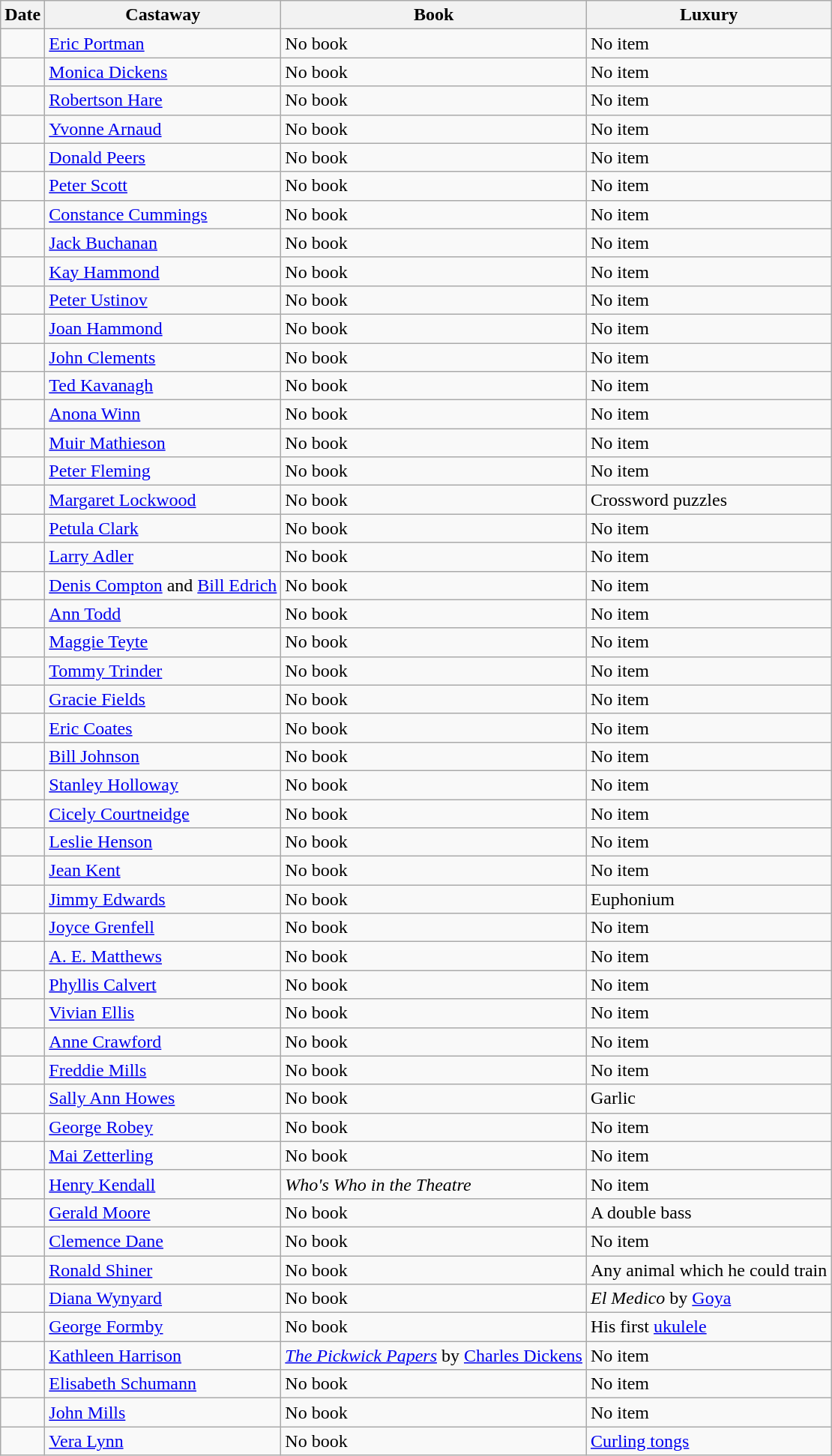<table class="wikitable sortable">
<tr>
<th>Date</th>
<th>Castaway</th>
<th>Book</th>
<th>Luxury</th>
</tr>
<tr>
<td></td>
<td><a href='#'>Eric Portman</a></td>
<td>No book</td>
<td>No item</td>
</tr>
<tr>
<td></td>
<td><a href='#'>Monica Dickens</a></td>
<td>No book</td>
<td>No item</td>
</tr>
<tr>
<td></td>
<td><a href='#'>Robertson Hare</a></td>
<td>No book</td>
<td>No item</td>
</tr>
<tr>
<td></td>
<td><a href='#'>Yvonne Arnaud</a></td>
<td>No book</td>
<td>No item</td>
</tr>
<tr>
<td></td>
<td><a href='#'>Donald Peers</a></td>
<td>No book</td>
<td>No item</td>
</tr>
<tr>
<td></td>
<td><a href='#'>Peter Scott</a></td>
<td>No book</td>
<td>No item</td>
</tr>
<tr>
<td></td>
<td><a href='#'>Constance Cummings</a></td>
<td>No book</td>
<td>No item</td>
</tr>
<tr>
<td></td>
<td><a href='#'>Jack Buchanan</a></td>
<td>No book</td>
<td>No item</td>
</tr>
<tr>
<td></td>
<td><a href='#'>Kay Hammond</a></td>
<td>No book</td>
<td>No item</td>
</tr>
<tr>
<td></td>
<td><a href='#'>Peter Ustinov</a></td>
<td>No book</td>
<td>No item</td>
</tr>
<tr>
<td></td>
<td><a href='#'>Joan Hammond</a></td>
<td>No book</td>
<td>No item</td>
</tr>
<tr>
<td></td>
<td><a href='#'>John Clements</a></td>
<td>No book</td>
<td>No item</td>
</tr>
<tr>
<td></td>
<td><a href='#'>Ted Kavanagh</a></td>
<td>No book</td>
<td>No item</td>
</tr>
<tr>
<td></td>
<td><a href='#'>Anona Winn</a></td>
<td>No book</td>
<td>No item</td>
</tr>
<tr>
<td></td>
<td><a href='#'>Muir Mathieson</a></td>
<td>No book</td>
<td>No item</td>
</tr>
<tr>
<td></td>
<td><a href='#'>Peter Fleming</a></td>
<td>No book</td>
<td>No item</td>
</tr>
<tr>
<td></td>
<td><a href='#'>Margaret Lockwood</a></td>
<td>No book</td>
<td>Crossword puzzles</td>
</tr>
<tr>
<td></td>
<td><a href='#'>Petula Clark</a></td>
<td>No book</td>
<td>No item</td>
</tr>
<tr>
<td></td>
<td><a href='#'>Larry Adler</a></td>
<td>No book</td>
<td>No item</td>
</tr>
<tr>
<td></td>
<td><a href='#'>Denis Compton</a> and <a href='#'>Bill Edrich</a></td>
<td>No book</td>
<td>No item</td>
</tr>
<tr>
<td></td>
<td><a href='#'>Ann Todd</a></td>
<td>No book</td>
<td>No item</td>
</tr>
<tr>
<td></td>
<td><a href='#'>Maggie Teyte</a></td>
<td>No book</td>
<td>No item</td>
</tr>
<tr>
<td></td>
<td><a href='#'>Tommy Trinder</a></td>
<td>No book</td>
<td>No item</td>
</tr>
<tr>
<td></td>
<td><a href='#'>Gracie Fields</a></td>
<td>No book</td>
<td>No item</td>
</tr>
<tr>
<td></td>
<td><a href='#'>Eric Coates</a></td>
<td>No book</td>
<td>No item</td>
</tr>
<tr>
<td></td>
<td><a href='#'>Bill Johnson</a></td>
<td>No book</td>
<td>No item</td>
</tr>
<tr>
<td></td>
<td><a href='#'>Stanley Holloway</a></td>
<td>No book</td>
<td>No item</td>
</tr>
<tr>
<td></td>
<td><a href='#'>Cicely Courtneidge</a></td>
<td>No book</td>
<td>No item</td>
</tr>
<tr>
<td></td>
<td><a href='#'>Leslie Henson</a></td>
<td>No book</td>
<td>No item</td>
</tr>
<tr>
<td></td>
<td><a href='#'>Jean Kent</a></td>
<td>No book</td>
<td>No item</td>
</tr>
<tr>
<td></td>
<td><a href='#'>Jimmy Edwards</a></td>
<td>No book</td>
<td>Euphonium</td>
</tr>
<tr>
<td></td>
<td><a href='#'>Joyce Grenfell</a></td>
<td>No book</td>
<td>No item</td>
</tr>
<tr>
<td></td>
<td><a href='#'>A. E. Matthews</a></td>
<td>No book</td>
<td>No item</td>
</tr>
<tr>
<td></td>
<td><a href='#'>Phyllis Calvert</a></td>
<td>No book</td>
<td>No item</td>
</tr>
<tr>
<td></td>
<td><a href='#'>Vivian Ellis</a></td>
<td>No book</td>
<td>No item</td>
</tr>
<tr>
<td></td>
<td><a href='#'>Anne Crawford</a></td>
<td>No book</td>
<td>No item</td>
</tr>
<tr>
<td></td>
<td><a href='#'>Freddie Mills</a></td>
<td>No book</td>
<td>No item</td>
</tr>
<tr>
<td></td>
<td><a href='#'>Sally Ann Howes</a></td>
<td>No book</td>
<td>Garlic</td>
</tr>
<tr>
<td></td>
<td><a href='#'>George Robey</a></td>
<td>No book</td>
<td>No item</td>
</tr>
<tr>
<td></td>
<td><a href='#'>Mai Zetterling</a></td>
<td>No book</td>
<td>No item</td>
</tr>
<tr>
<td></td>
<td><a href='#'>Henry Kendall</a></td>
<td><em>Who's Who in the Theatre</em></td>
<td>No item</td>
</tr>
<tr>
<td></td>
<td><a href='#'>Gerald Moore</a></td>
<td>No book</td>
<td>A double bass</td>
</tr>
<tr>
<td></td>
<td><a href='#'>Clemence Dane</a></td>
<td>No book</td>
<td>No item</td>
</tr>
<tr>
<td></td>
<td><a href='#'>Ronald Shiner</a></td>
<td>No book</td>
<td>Any animal which he could train</td>
</tr>
<tr>
<td></td>
<td><a href='#'>Diana Wynyard</a></td>
<td>No book</td>
<td><em>El Medico</em> by <a href='#'>Goya</a></td>
</tr>
<tr>
<td></td>
<td><a href='#'>George Formby</a></td>
<td>No book</td>
<td>His first <a href='#'>ukulele</a></td>
</tr>
<tr>
<td></td>
<td><a href='#'>Kathleen Harrison</a></td>
<td><em><a href='#'>The Pickwick Papers</a></em> by <a href='#'>Charles Dickens</a></td>
<td>No item</td>
</tr>
<tr>
<td></td>
<td><a href='#'>Elisabeth Schumann</a></td>
<td>No book</td>
<td>No item</td>
</tr>
<tr>
<td></td>
<td><a href='#'>John Mills</a></td>
<td>No book</td>
<td>No item</td>
</tr>
<tr>
<td></td>
<td><a href='#'>Vera Lynn</a></td>
<td>No book</td>
<td><a href='#'>Curling tongs</a></td>
</tr>
</table>
